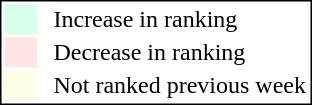<table style="border:1px solid black; float:right;">
<tr>
<td style="background:#D8FFEB; width:20px;"></td>
<td> </td>
<td>Increase in ranking</td>
</tr>
<tr>
<td style="background:#FFE6E6; width:20px;"></td>
<td> </td>
<td>Decrease in ranking</td>
</tr>
<tr>
<td style="background:#FFFFE6; width:20px;"></td>
<td> </td>
<td>Not ranked previous week</td>
</tr>
</table>
